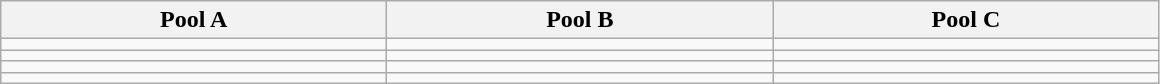<table class="wikitable">
<tr>
<th width=250px>Pool A</th>
<th width=250px>Pool B</th>
<th width=250px>Pool C</th>
</tr>
<tr>
<td></td>
<td></td>
<td></td>
</tr>
<tr>
<td></td>
<td></td>
<td></td>
</tr>
<tr>
<td></td>
<td></td>
<td></td>
</tr>
<tr>
<td></td>
<td></td>
<td></td>
</tr>
</table>
